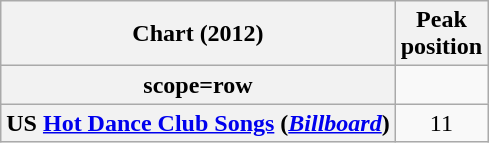<table class="wikitable sortable plainrowheaders">
<tr>
<th>Chart (2012)</th>
<th>Peak<br>position</th>
</tr>
<tr>
<th>scope=row</th>
</tr>
<tr>
<th scope=row>US <a href='#'>Hot Dance Club Songs</a> (<em><a href='#'>Billboard</a></em>)</th>
<td align="center">11</td>
</tr>
</table>
